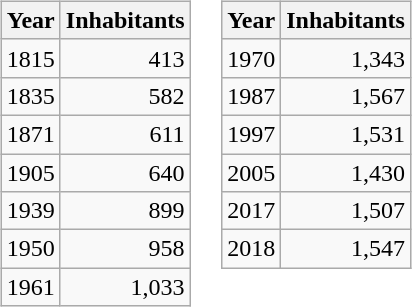<table border="0">
<tr>
<td valign="top"><br><table class="wikitable">
<tr>
<th>Year</th>
<th>Inhabitants</th>
</tr>
<tr>
<td>1815</td>
<td align="right">413</td>
</tr>
<tr>
<td>1835</td>
<td align="right">582</td>
</tr>
<tr>
<td>1871</td>
<td align="right">611</td>
</tr>
<tr>
<td>1905</td>
<td align="right">640</td>
</tr>
<tr>
<td>1939</td>
<td align="right">899</td>
</tr>
<tr>
<td>1950</td>
<td align="right">958</td>
</tr>
<tr>
<td>1961</td>
<td align="right">1,033</td>
</tr>
</table>
</td>
<td valign="top"><br><table class="wikitable">
<tr>
<th>Year</th>
<th>Inhabitants</th>
</tr>
<tr>
<td>1970</td>
<td align="right">1,343</td>
</tr>
<tr>
<td>1987</td>
<td align="right">1,567</td>
</tr>
<tr>
<td>1997</td>
<td align="right">1,531</td>
</tr>
<tr>
<td>2005</td>
<td align="right">1,430</td>
</tr>
<tr>
<td>2017</td>
<td align="right">1,507</td>
</tr>
<tr>
<td>2018</td>
<td align="right">1,547</td>
</tr>
</table>
</td>
</tr>
</table>
